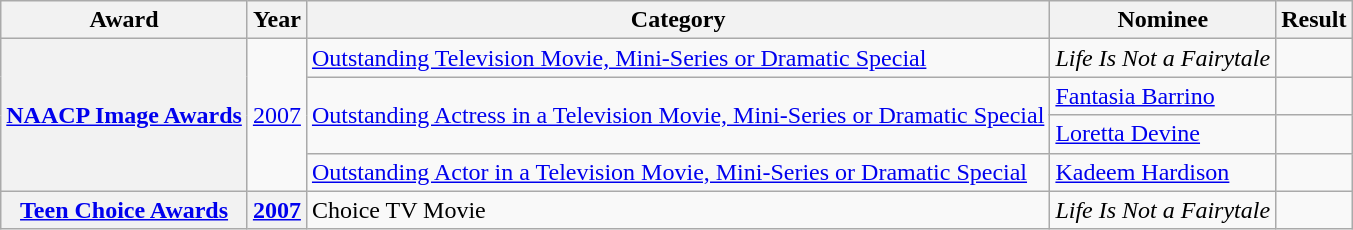<table class="wikitable plainrowheaders">
<tr>
<th scope="col">Award</th>
<th scope="col">Year</th>
<th scope="col">Category</th>
<th scope="col">Nominee</th>
<th scope="col">Result</th>
</tr>
<tr>
<th rowspan="4"><a href='#'>NAACP Image Awards</a></th>
<td rowspan="4"><a href='#'>2007</a></td>
<td><a href='#'>Outstanding Television Movie, Mini-Series or Dramatic Special</a></td>
<td><em>Life Is Not a Fairytale</em></td>
<td></td>
</tr>
<tr>
<td rowspan="2"><a href='#'>Outstanding Actress in a Television Movie, Mini-Series or Dramatic Special</a></td>
<td><a href='#'>Fantasia Barrino</a></td>
<td></td>
</tr>
<tr>
<td><a href='#'>Loretta Devine</a></td>
<td></td>
</tr>
<tr>
<td><a href='#'>Outstanding Actor in a Television Movie, Mini-Series or Dramatic Special</a></td>
<td><a href='#'>Kadeem Hardison</a></td>
<td></td>
</tr>
<tr>
<th rowspan="1"><a href='#'>Teen Choice Awards</a></th>
<th><a href='#'>2007</a></th>
<td>Choice TV Movie</td>
<td><em>Life Is Not a Fairytale</em></td>
<td></td>
</tr>
</table>
